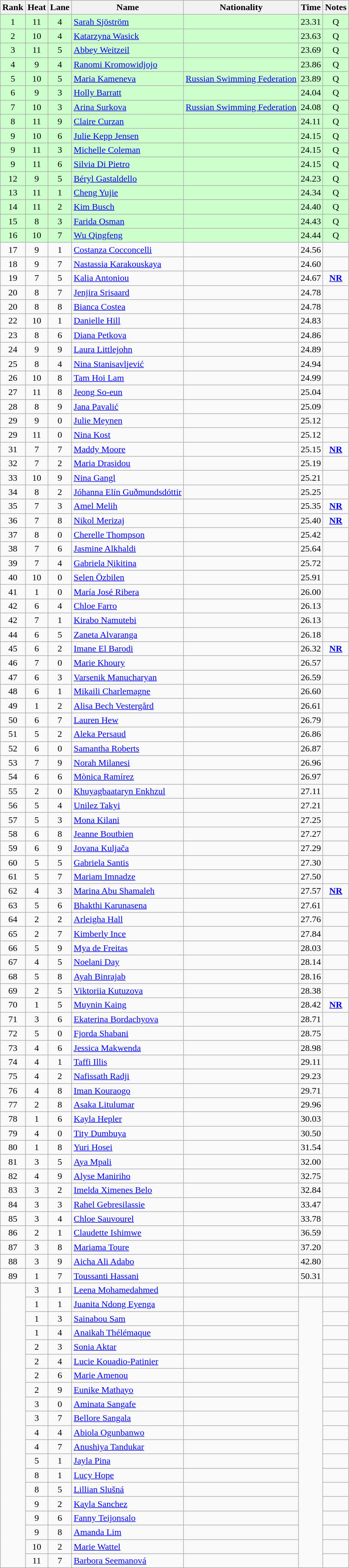<table class="wikitable sortable" style="text-align:center">
<tr>
<th>Rank</th>
<th>Heat</th>
<th>Lane</th>
<th>Name</th>
<th>Nationality</th>
<th>Time</th>
<th>Notes</th>
</tr>
<tr bgcolor=ccffcc>
<td>1</td>
<td>11</td>
<td>4</td>
<td align=left><a href='#'>Sarah Sjöström</a></td>
<td align=left></td>
<td>23.31</td>
<td>Q</td>
</tr>
<tr bgcolor=ccffcc>
<td>2</td>
<td>10</td>
<td>4</td>
<td align=left><a href='#'>Katarzyna Wasick</a></td>
<td align=left></td>
<td>23.63</td>
<td>Q</td>
</tr>
<tr bgcolor=ccffcc>
<td>3</td>
<td>11</td>
<td>5</td>
<td align=left><a href='#'>Abbey Weitzeil</a></td>
<td align=left></td>
<td>23.69</td>
<td>Q</td>
</tr>
<tr bgcolor=ccffcc>
<td>4</td>
<td>9</td>
<td>4</td>
<td align=left><a href='#'>Ranomi Kromowidjojo</a></td>
<td align=left></td>
<td>23.86</td>
<td>Q</td>
</tr>
<tr bgcolor=ccffcc>
<td>5</td>
<td>10</td>
<td>5</td>
<td align=left><a href='#'>Maria Kameneva</a></td>
<td align=left><a href='#'>Russian Swimming Federation</a></td>
<td>23.89</td>
<td>Q</td>
</tr>
<tr bgcolor=ccffcc>
<td>6</td>
<td>9</td>
<td>3</td>
<td align=left><a href='#'>Holly Barratt</a></td>
<td align=left></td>
<td>24.04</td>
<td>Q</td>
</tr>
<tr bgcolor=ccffcc>
<td>7</td>
<td>10</td>
<td>3</td>
<td align=left><a href='#'>Arina Surkova</a></td>
<td align=left><a href='#'>Russian Swimming Federation</a></td>
<td>24.08</td>
<td>Q</td>
</tr>
<tr bgcolor=ccffcc>
<td>8</td>
<td>11</td>
<td>9</td>
<td align=left><a href='#'>Claire Curzan</a></td>
<td align=left></td>
<td>24.11</td>
<td>Q</td>
</tr>
<tr bgcolor=ccffcc>
<td>9</td>
<td>10</td>
<td>6</td>
<td align=left><a href='#'>Julie Kepp Jensen</a></td>
<td align=left></td>
<td>24.15</td>
<td>Q</td>
</tr>
<tr bgcolor=ccffcc>
<td>9</td>
<td>11</td>
<td>3</td>
<td align=left><a href='#'>Michelle Coleman</a></td>
<td align=left></td>
<td>24.15</td>
<td>Q</td>
</tr>
<tr bgcolor=ccffcc>
<td>9</td>
<td>11</td>
<td>6</td>
<td align=left><a href='#'>Silvia Di Pietro</a></td>
<td align=left></td>
<td>24.15</td>
<td>Q</td>
</tr>
<tr bgcolor=ccffcc>
<td>12</td>
<td>9</td>
<td>5</td>
<td align=left><a href='#'>Béryl Gastaldello</a></td>
<td align=left></td>
<td>24.23</td>
<td>Q</td>
</tr>
<tr bgcolor=ccffcc>
<td>13</td>
<td>11</td>
<td>1</td>
<td align=left><a href='#'>Cheng Yujie</a></td>
<td align=left></td>
<td>24.34</td>
<td>Q</td>
</tr>
<tr bgcolor=ccffcc>
<td>14</td>
<td>11</td>
<td>2</td>
<td align=left><a href='#'>Kim Busch</a></td>
<td align=left></td>
<td>24.40</td>
<td>Q</td>
</tr>
<tr bgcolor=ccffcc>
<td>15</td>
<td>8</td>
<td>3</td>
<td align=left><a href='#'>Farida Osman</a></td>
<td align=left></td>
<td>24.43</td>
<td>Q</td>
</tr>
<tr bgcolor=ccffcc>
<td>16</td>
<td>10</td>
<td>7</td>
<td align=left><a href='#'>Wu Qingfeng</a></td>
<td align=left></td>
<td>24.44</td>
<td>Q</td>
</tr>
<tr>
<td>17</td>
<td>9</td>
<td>1</td>
<td align=left><a href='#'>Costanza Cocconcelli</a></td>
<td align=left></td>
<td>24.56</td>
<td></td>
</tr>
<tr>
<td>18</td>
<td>9</td>
<td>7</td>
<td align=left><a href='#'>Nastassia Karakouskaya</a></td>
<td align=left></td>
<td>24.60</td>
<td></td>
</tr>
<tr>
<td>19</td>
<td>7</td>
<td>5</td>
<td align=left><a href='#'>Kalia Antoniou</a></td>
<td align=left></td>
<td>24.67</td>
<td><strong><a href='#'>NR</a></strong></td>
</tr>
<tr>
<td>20</td>
<td>8</td>
<td>7</td>
<td align=left><a href='#'>Jenjira Srisaard</a></td>
<td align=left></td>
<td>24.78</td>
<td></td>
</tr>
<tr>
<td>20</td>
<td>8</td>
<td>8</td>
<td align=left><a href='#'>Bianca Costea</a></td>
<td align=left></td>
<td>24.78</td>
<td></td>
</tr>
<tr>
<td>22</td>
<td>10</td>
<td>1</td>
<td align=left><a href='#'>Danielle Hill</a></td>
<td align=left></td>
<td>24.83</td>
<td></td>
</tr>
<tr>
<td>23</td>
<td>8</td>
<td>6</td>
<td align=left><a href='#'>Diana Petkova</a></td>
<td align=left></td>
<td>24.86</td>
<td></td>
</tr>
<tr>
<td>24</td>
<td>9</td>
<td>9</td>
<td align=left><a href='#'>Laura Littlejohn</a></td>
<td align=left></td>
<td>24.89</td>
<td></td>
</tr>
<tr>
<td>25</td>
<td>8</td>
<td>4</td>
<td align=left><a href='#'>Nina Stanisavljević</a></td>
<td align=left></td>
<td>24.94</td>
<td></td>
</tr>
<tr>
<td>26</td>
<td>10</td>
<td>8</td>
<td align=left><a href='#'>Tam Hoi Lam</a></td>
<td align=left></td>
<td>24.99</td>
<td></td>
</tr>
<tr>
<td>27</td>
<td>11</td>
<td>8</td>
<td align=left><a href='#'>Jeong So-eun</a></td>
<td align=left></td>
<td>25.04</td>
<td></td>
</tr>
<tr>
<td>28</td>
<td>8</td>
<td>9</td>
<td align=left><a href='#'>Jana Pavalić</a></td>
<td align=left></td>
<td>25.09</td>
<td></td>
</tr>
<tr>
<td>29</td>
<td>9</td>
<td>0</td>
<td align=left><a href='#'>Julie Meynen</a></td>
<td align=left></td>
<td>25.12</td>
<td></td>
</tr>
<tr>
<td>29</td>
<td>11</td>
<td>0</td>
<td align=left><a href='#'>Nina Kost</a></td>
<td align=left></td>
<td>25.12</td>
<td></td>
</tr>
<tr>
<td>31</td>
<td>7</td>
<td>7</td>
<td align=left><a href='#'>Maddy Moore</a></td>
<td align=left></td>
<td>25.15</td>
<td><strong><a href='#'>NR</a></strong></td>
</tr>
<tr>
<td>32</td>
<td>7</td>
<td>2</td>
<td align=left><a href='#'>Maria Drasidou</a></td>
<td align=left></td>
<td>25.19</td>
<td></td>
</tr>
<tr>
<td>33</td>
<td>10</td>
<td>9</td>
<td align=left><a href='#'>Nina Gangl</a></td>
<td align=left></td>
<td>25.21</td>
<td></td>
</tr>
<tr>
<td>34</td>
<td>8</td>
<td>2</td>
<td align=left><a href='#'>Jóhanna Elín Guðmundsdóttir</a></td>
<td align=left></td>
<td>25.25</td>
<td></td>
</tr>
<tr>
<td>35</td>
<td>7</td>
<td>3</td>
<td align=left><a href='#'>Amel Melih</a></td>
<td align=left></td>
<td>25.35</td>
<td><strong><a href='#'>NR</a></strong></td>
</tr>
<tr>
<td>36</td>
<td>7</td>
<td>8</td>
<td align=left><a href='#'>Nikol Merizaj</a></td>
<td align=left></td>
<td>25.40</td>
<td><strong><a href='#'>NR</a></strong></td>
</tr>
<tr>
<td>37</td>
<td>8</td>
<td>0</td>
<td align=left><a href='#'>Cherelle Thompson</a></td>
<td align=left></td>
<td>25.42</td>
<td></td>
</tr>
<tr>
<td>38</td>
<td>7</td>
<td>6</td>
<td align=left><a href='#'>Jasmine Alkhaldi</a></td>
<td align=left></td>
<td>25.64</td>
<td></td>
</tr>
<tr>
<td>39</td>
<td>7</td>
<td>4</td>
<td align=left><a href='#'>Gabriela Ņikitina</a></td>
<td align=left></td>
<td>25.72</td>
<td></td>
</tr>
<tr>
<td>40</td>
<td>10</td>
<td>0</td>
<td align=left><a href='#'>Selen Özbilen</a></td>
<td align=left></td>
<td>25.91</td>
<td></td>
</tr>
<tr>
<td>41</td>
<td>1</td>
<td>0</td>
<td align=left><a href='#'>María José Ribera</a></td>
<td align=left></td>
<td>26.00</td>
<td></td>
</tr>
<tr>
<td>42</td>
<td>6</td>
<td>4</td>
<td align=left><a href='#'>Chloe Farro</a></td>
<td align=left></td>
<td>26.13</td>
<td></td>
</tr>
<tr>
<td>42</td>
<td>7</td>
<td>1</td>
<td align=left><a href='#'>Kirabo Namutebi</a></td>
<td align=left></td>
<td>26.13</td>
<td></td>
</tr>
<tr>
<td>44</td>
<td>6</td>
<td>5</td>
<td align=left><a href='#'>Zaneta Alvaranga</a></td>
<td align=left></td>
<td>26.18</td>
<td></td>
</tr>
<tr>
<td>45</td>
<td>6</td>
<td>2</td>
<td align=left><a href='#'>Imane El Barodi</a></td>
<td align=left></td>
<td>26.32</td>
<td><strong><a href='#'>NR</a></strong></td>
</tr>
<tr>
<td>46</td>
<td>7</td>
<td>0</td>
<td align=left><a href='#'>Marie Khoury</a></td>
<td align=left></td>
<td>26.57</td>
<td></td>
</tr>
<tr>
<td>47</td>
<td>6</td>
<td>3</td>
<td align=left><a href='#'>Varsenik Manucharyan</a></td>
<td align=left></td>
<td>26.59</td>
<td></td>
</tr>
<tr>
<td>48</td>
<td>6</td>
<td>1</td>
<td align=left><a href='#'>Mikaili Charlemagne</a></td>
<td align=left></td>
<td>26.60</td>
<td></td>
</tr>
<tr>
<td>49</td>
<td>1</td>
<td>2</td>
<td align=left><a href='#'>Alisa Bech Vestergård</a></td>
<td align=left></td>
<td>26.61</td>
<td></td>
</tr>
<tr>
<td>50</td>
<td>6</td>
<td>7</td>
<td align=left><a href='#'>Lauren Hew</a></td>
<td align=left></td>
<td>26.79</td>
<td></td>
</tr>
<tr>
<td>51</td>
<td>5</td>
<td>2</td>
<td align=left><a href='#'>Aleka Persaud</a></td>
<td align=left></td>
<td>26.86</td>
<td></td>
</tr>
<tr>
<td>52</td>
<td>6</td>
<td>0</td>
<td align=left><a href='#'>Samantha Roberts</a></td>
<td align=left></td>
<td>26.87</td>
<td></td>
</tr>
<tr>
<td>53</td>
<td>7</td>
<td>9</td>
<td align=left><a href='#'>Norah Milanesi</a></td>
<td align=left></td>
<td>26.96</td>
<td></td>
</tr>
<tr>
<td>54</td>
<td>6</td>
<td>6</td>
<td align=left><a href='#'>Mònica Ramírez</a></td>
<td align=left></td>
<td>26.97</td>
<td></td>
</tr>
<tr>
<td>55</td>
<td>2</td>
<td>0</td>
<td align=left><a href='#'>Khuyagbaataryn Enkhzul</a></td>
<td align=left></td>
<td>27.11</td>
<td></td>
</tr>
<tr>
<td>56</td>
<td>5</td>
<td>4</td>
<td align=left><a href='#'>Unilez Takyi</a></td>
<td align=left></td>
<td>27.21</td>
<td></td>
</tr>
<tr>
<td>57</td>
<td>5</td>
<td>3</td>
<td align=left><a href='#'>Mona Kilani</a></td>
<td align=left></td>
<td>27.25</td>
<td></td>
</tr>
<tr>
<td>58</td>
<td>6</td>
<td>8</td>
<td align=left><a href='#'>Jeanne Boutbien</a></td>
<td align=left></td>
<td>27.27</td>
<td></td>
</tr>
<tr>
<td>59</td>
<td>6</td>
<td>9</td>
<td align=left><a href='#'>Jovana Kuljača</a></td>
<td align=left></td>
<td>27.29</td>
<td></td>
</tr>
<tr>
<td>60</td>
<td>5</td>
<td>5</td>
<td align=left><a href='#'>Gabriela Santis</a></td>
<td align=left></td>
<td>27.30</td>
<td></td>
</tr>
<tr>
<td>61</td>
<td>5</td>
<td>7</td>
<td align=left><a href='#'>Mariam Imnadze</a></td>
<td align=left></td>
<td>27.50</td>
<td></td>
</tr>
<tr>
<td>62</td>
<td>4</td>
<td>3</td>
<td align=left><a href='#'>Marina Abu Shamaleh</a></td>
<td align=left></td>
<td>27.57</td>
<td><strong><a href='#'>NR</a></strong></td>
</tr>
<tr>
<td>63</td>
<td>5</td>
<td>6</td>
<td align=left><a href='#'>Bhakthi Karunasena</a></td>
<td align=left></td>
<td>27.61</td>
<td></td>
</tr>
<tr>
<td>64</td>
<td>2</td>
<td>2</td>
<td align=left><a href='#'>Arleigha Hall</a></td>
<td align=left></td>
<td>27.76</td>
<td></td>
</tr>
<tr>
<td>65</td>
<td>2</td>
<td>7</td>
<td align=left><a href='#'>Kimberly Ince</a></td>
<td align=left></td>
<td>27.84</td>
<td></td>
</tr>
<tr>
<td>66</td>
<td>5</td>
<td>9</td>
<td align=left><a href='#'>Mya de Freitas</a></td>
<td align=left></td>
<td>28.03</td>
<td></td>
</tr>
<tr>
<td>67</td>
<td>4</td>
<td>5</td>
<td align=left><a href='#'>Noelani Day</a></td>
<td align=left></td>
<td>28.14</td>
<td></td>
</tr>
<tr>
<td>68</td>
<td>5</td>
<td>8</td>
<td align=left><a href='#'>Ayah Binrajab</a></td>
<td align=left></td>
<td>28.16</td>
<td></td>
</tr>
<tr>
<td>69</td>
<td>2</td>
<td>5</td>
<td align=left><a href='#'>Viktoriia Kutuzova</a></td>
<td align=left></td>
<td>28.38</td>
<td></td>
</tr>
<tr>
<td>70</td>
<td>1</td>
<td>5</td>
<td align=left><a href='#'>Muynin Kaing</a></td>
<td align=left></td>
<td>28.42</td>
<td><strong><a href='#'>NR</a></strong></td>
</tr>
<tr>
<td>71</td>
<td>3</td>
<td>6</td>
<td align=left><a href='#'>Ekaterina Bordachyova</a></td>
<td align=left></td>
<td>28.71</td>
<td></td>
</tr>
<tr>
<td>72</td>
<td>5</td>
<td>0</td>
<td align=left><a href='#'>Fjorda Shabani</a></td>
<td align=left></td>
<td>28.75</td>
<td></td>
</tr>
<tr>
<td>73</td>
<td>4</td>
<td>6</td>
<td align=left><a href='#'>Jessica Makwenda</a></td>
<td align=left></td>
<td>28.98</td>
<td></td>
</tr>
<tr>
<td>74</td>
<td>4</td>
<td>1</td>
<td align=left><a href='#'>Taffi Illis</a></td>
<td align=left></td>
<td>29.11</td>
<td></td>
</tr>
<tr>
<td>75</td>
<td>4</td>
<td>2</td>
<td align=left><a href='#'>Nafissath Radji</a></td>
<td align=left></td>
<td>29.23</td>
<td></td>
</tr>
<tr>
<td>76</td>
<td>4</td>
<td>8</td>
<td align=left><a href='#'>Iman Kouraogo</a></td>
<td align=left></td>
<td>29.71</td>
<td></td>
</tr>
<tr>
<td>77</td>
<td>2</td>
<td>8</td>
<td align=left><a href='#'>Asaka Litulumar</a></td>
<td align=left></td>
<td>29.96</td>
<td></td>
</tr>
<tr>
<td>78</td>
<td>1</td>
<td>6</td>
<td align=left><a href='#'>Kayla Hepler</a></td>
<td align=left></td>
<td>30.03</td>
<td></td>
</tr>
<tr>
<td>79</td>
<td>4</td>
<td>0</td>
<td align=left><a href='#'>Tity Dumbuya</a></td>
<td align=left></td>
<td>30.50</td>
<td></td>
</tr>
<tr>
<td>80</td>
<td>1</td>
<td>8</td>
<td align=left><a href='#'>Yuri Hosei</a></td>
<td align=left></td>
<td>31.54</td>
<td></td>
</tr>
<tr>
<td>81</td>
<td>3</td>
<td>5</td>
<td align=left><a href='#'>Aya Mpali</a></td>
<td align=left></td>
<td>32.00</td>
<td></td>
</tr>
<tr>
<td>82</td>
<td>4</td>
<td>9</td>
<td align=left><a href='#'>Alyse Maniriho</a></td>
<td align=left></td>
<td>32.75</td>
<td></td>
</tr>
<tr>
<td>83</td>
<td>3</td>
<td>2</td>
<td align=left><a href='#'>Imelda Ximenes Belo</a></td>
<td align=left></td>
<td>32.84</td>
<td></td>
</tr>
<tr>
<td>84</td>
<td>3</td>
<td>3</td>
<td align=left><a href='#'>Rahel Gebresilassie</a></td>
<td align=left></td>
<td>33.47</td>
<td></td>
</tr>
<tr>
<td>85</td>
<td>3</td>
<td>4</td>
<td align=left><a href='#'>Chloe Sauvourel</a></td>
<td align=left></td>
<td>33.78</td>
<td></td>
</tr>
<tr>
<td>86</td>
<td>2</td>
<td>1</td>
<td align=left><a href='#'>Claudette Ishimwe</a></td>
<td align=left></td>
<td>36.59</td>
<td></td>
</tr>
<tr>
<td>87</td>
<td>3</td>
<td>8</td>
<td align=left><a href='#'>Mariama Toure</a></td>
<td align=left></td>
<td>37.20</td>
<td></td>
</tr>
<tr>
<td>88</td>
<td>3</td>
<td>9</td>
<td align=left><a href='#'>Aicha Ali Adabo</a></td>
<td align=left></td>
<td>42.80</td>
<td></td>
</tr>
<tr>
<td>89</td>
<td>1</td>
<td>7</td>
<td align=left><a href='#'>Toussanti Hassani</a></td>
<td align=left></td>
<td>50.31</td>
<td></td>
</tr>
<tr>
<td rowspan=20></td>
<td>3</td>
<td>1</td>
<td align=left><a href='#'>Leena Mohamedahmed</a></td>
<td align=left></td>
<td></td>
<td></td>
</tr>
<tr>
<td>1</td>
<td>1</td>
<td align=left><a href='#'>Juanita Ndong Eyenga</a></td>
<td align=left></td>
<td rowspan=19></td>
<td></td>
</tr>
<tr>
<td>1</td>
<td>3</td>
<td align=left><a href='#'>Sainabou Sam</a></td>
<td align=left></td>
<td></td>
</tr>
<tr>
<td>1</td>
<td>4</td>
<td align=left><a href='#'>Anaikah Thélémaque</a></td>
<td align=left></td>
<td></td>
</tr>
<tr>
<td>2</td>
<td>3</td>
<td align=left><a href='#'>Sonia Aktar</a></td>
<td align=left></td>
<td></td>
</tr>
<tr>
<td>2</td>
<td>4</td>
<td align=left><a href='#'>Lucie Kouadio-Patinier</a></td>
<td align=left></td>
<td></td>
</tr>
<tr>
<td>2</td>
<td>6</td>
<td align=left><a href='#'>Marie Amenou</a></td>
<td align=left></td>
<td></td>
</tr>
<tr>
<td>2</td>
<td>9</td>
<td align=left><a href='#'>Eunike Mathayo</a></td>
<td align=left></td>
<td></td>
</tr>
<tr>
<td>3</td>
<td>0</td>
<td align=left><a href='#'>Aminata Sangafe</a></td>
<td align=left></td>
<td></td>
</tr>
<tr>
<td>3</td>
<td>7</td>
<td align=left><a href='#'>Bellore Sangala</a></td>
<td align=left></td>
<td></td>
</tr>
<tr>
<td>4</td>
<td>4</td>
<td align=left><a href='#'>Abiola Ogunbanwo</a></td>
<td align=left></td>
<td></td>
</tr>
<tr>
<td>4</td>
<td>7</td>
<td align=left><a href='#'>Anushiya Tandukar</a></td>
<td align=left></td>
<td></td>
</tr>
<tr>
<td>5</td>
<td>1</td>
<td align=left><a href='#'>Jayla Pina</a></td>
<td align=left></td>
<td></td>
</tr>
<tr>
<td>8</td>
<td>1</td>
<td align=left><a href='#'>Lucy Hope</a></td>
<td align=left></td>
<td></td>
</tr>
<tr>
<td>8</td>
<td>5</td>
<td align=left><a href='#'>Lillian Slušná</a></td>
<td align=left></td>
<td></td>
</tr>
<tr>
<td>9</td>
<td>2</td>
<td align=left><a href='#'>Kayla Sanchez</a></td>
<td align=left></td>
<td></td>
</tr>
<tr>
<td>9</td>
<td>6</td>
<td align=left><a href='#'>Fanny Teijonsalo</a></td>
<td align=left></td>
<td></td>
</tr>
<tr>
<td>9</td>
<td>8</td>
<td align=left><a href='#'>Amanda Lim</a></td>
<td align=left></td>
<td></td>
</tr>
<tr>
<td>10</td>
<td>2</td>
<td align=left><a href='#'>Marie Wattel</a></td>
<td align=left></td>
<td></td>
</tr>
<tr>
<td>11</td>
<td>7</td>
<td align=left><a href='#'>Barbora Seemanová</a></td>
<td align=left></td>
<td></td>
</tr>
</table>
